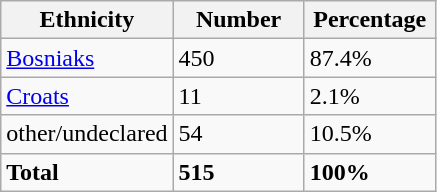<table class="wikitable">
<tr>
<th width="100px">Ethnicity</th>
<th width="80px">Number</th>
<th width="80px">Percentage</th>
</tr>
<tr>
<td><a href='#'>Bosniaks</a></td>
<td>450</td>
<td>87.4%</td>
</tr>
<tr>
<td><a href='#'>Croats</a></td>
<td>11</td>
<td>2.1%</td>
</tr>
<tr>
<td>other/undeclared</td>
<td>54</td>
<td>10.5%</td>
</tr>
<tr>
<td><strong>Total</strong></td>
<td><strong>515</strong></td>
<td><strong>100%</strong></td>
</tr>
</table>
